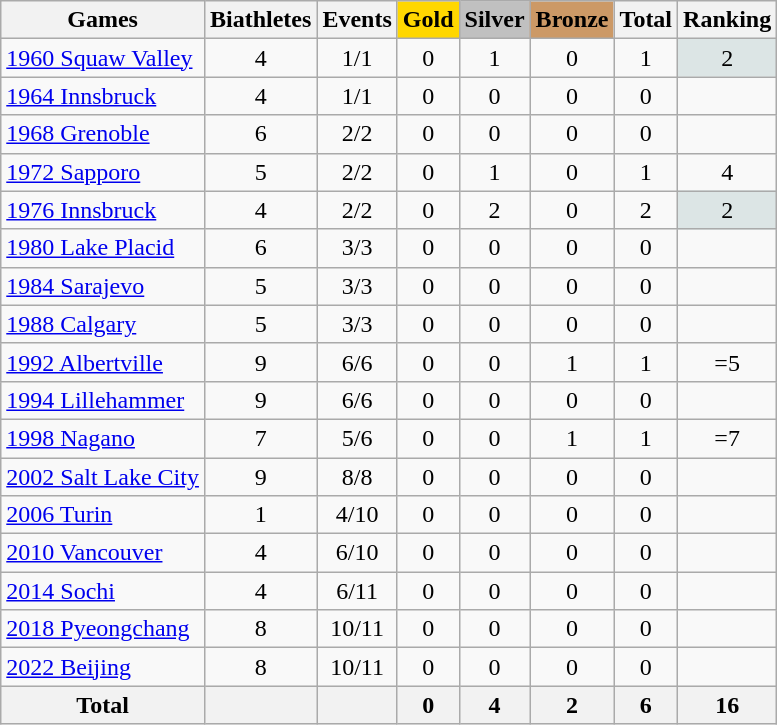<table class="wikitable sortable" style="text-align:center">
<tr>
<th>Games</th>
<th>Biathletes</th>
<th>Events</th>
<th style="background-color:gold;">Gold</th>
<th style="background-color:silver;">Silver</th>
<th style="background-color:#c96;">Bronze</th>
<th>Total</th>
<th>Ranking</th>
</tr>
<tr>
<td align=left><a href='#'>1960 Squaw Valley</a></td>
<td>4</td>
<td>1/1</td>
<td>0</td>
<td>1</td>
<td>0</td>
<td>1</td>
<td bgcolor=dce5e5>2</td>
</tr>
<tr>
<td align=left><a href='#'>1964 Innsbruck</a></td>
<td>4</td>
<td>1/1</td>
<td>0</td>
<td>0</td>
<td>0</td>
<td>0</td>
<td></td>
</tr>
<tr>
<td align=left><a href='#'>1968 Grenoble</a></td>
<td>6</td>
<td>2/2</td>
<td>0</td>
<td>0</td>
<td>0</td>
<td>0</td>
<td></td>
</tr>
<tr>
<td align=left><a href='#'>1972 Sapporo</a></td>
<td>5</td>
<td>2/2</td>
<td>0</td>
<td>1</td>
<td>0</td>
<td>1</td>
<td>4</td>
</tr>
<tr>
<td align=left><a href='#'>1976 Innsbruck</a></td>
<td>4</td>
<td>2/2</td>
<td>0</td>
<td>2</td>
<td>0</td>
<td>2</td>
<td bgcolor=dce5e5>2</td>
</tr>
<tr>
<td align=left><a href='#'>1980 Lake Placid</a></td>
<td>6</td>
<td>3/3</td>
<td>0</td>
<td>0</td>
<td>0</td>
<td>0</td>
<td></td>
</tr>
<tr>
<td align=left><a href='#'>1984 Sarajevo</a></td>
<td>5</td>
<td>3/3</td>
<td>0</td>
<td>0</td>
<td>0</td>
<td>0</td>
<td></td>
</tr>
<tr>
<td align=left><a href='#'>1988 Calgary</a></td>
<td>5</td>
<td>3/3</td>
<td>0</td>
<td>0</td>
<td>0</td>
<td>0</td>
<td></td>
</tr>
<tr>
<td align=left><a href='#'>1992 Albertville</a></td>
<td>9</td>
<td>6/6</td>
<td>0</td>
<td>0</td>
<td>1</td>
<td>1</td>
<td>=5</td>
</tr>
<tr>
<td align=left><a href='#'>1994 Lillehammer</a></td>
<td>9</td>
<td>6/6</td>
<td>0</td>
<td>0</td>
<td>0</td>
<td>0</td>
<td></td>
</tr>
<tr>
<td align=left><a href='#'>1998 Nagano</a></td>
<td>7</td>
<td>5/6</td>
<td>0</td>
<td>0</td>
<td>1</td>
<td>1</td>
<td>=7</td>
</tr>
<tr>
<td align=left><a href='#'>2002 Salt Lake City</a></td>
<td>9</td>
<td>8/8</td>
<td>0</td>
<td>0</td>
<td>0</td>
<td>0</td>
<td></td>
</tr>
<tr>
<td align=left><a href='#'>2006 Turin</a></td>
<td>1</td>
<td>4/10</td>
<td>0</td>
<td>0</td>
<td>0</td>
<td>0</td>
<td></td>
</tr>
<tr>
<td align=left><a href='#'>2010 Vancouver</a></td>
<td>4</td>
<td>6/10</td>
<td>0</td>
<td>0</td>
<td>0</td>
<td>0</td>
<td></td>
</tr>
<tr>
<td align=left><a href='#'>2014 Sochi</a></td>
<td>4</td>
<td>6/11</td>
<td>0</td>
<td>0</td>
<td>0</td>
<td>0</td>
<td></td>
</tr>
<tr>
<td align=left><a href='#'>2018 Pyeongchang</a></td>
<td>8</td>
<td>10/11</td>
<td>0</td>
<td>0</td>
<td>0</td>
<td>0</td>
<td></td>
</tr>
<tr>
<td align=left><a href='#'>2022 Beijing</a></td>
<td>8</td>
<td>10/11</td>
<td>0</td>
<td>0</td>
<td>0</td>
<td>0</td>
<td></td>
</tr>
<tr>
<th>Total</th>
<th></th>
<th></th>
<th>0</th>
<th>4</th>
<th>2</th>
<th>6</th>
<th>16</th>
</tr>
</table>
